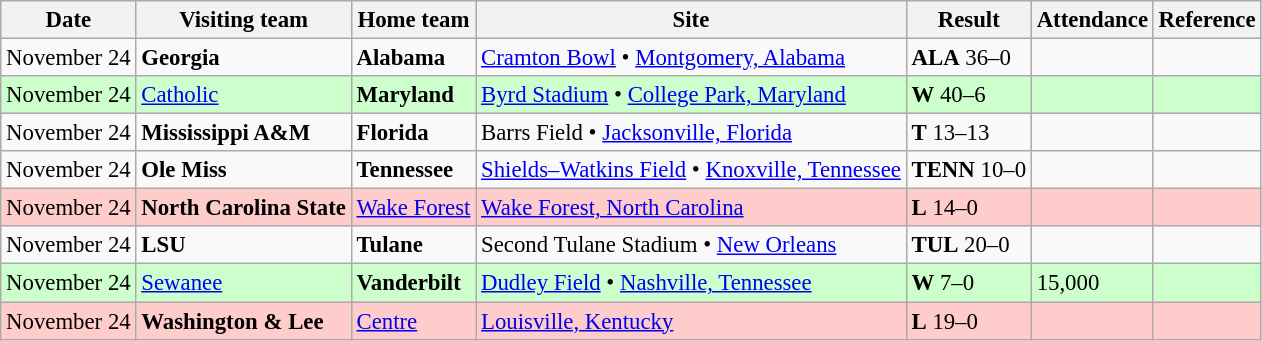<table class="wikitable" style="font-size:95%;">
<tr>
<th>Date</th>
<th>Visiting team</th>
<th>Home team</th>
<th>Site</th>
<th>Result</th>
<th>Attendance</th>
<th class="unsortable">Reference</th>
</tr>
<tr bgcolor=>
<td>November 24</td>
<td><strong>Georgia</strong></td>
<td><strong>Alabama</strong></td>
<td><a href='#'>Cramton Bowl</a> •  <a href='#'>Montgomery, Alabama</a></td>
<td><strong>ALA</strong> 36–0</td>
<td></td>
<td></td>
</tr>
<tr bgcolor=ccffcc>
<td>November 24</td>
<td><a href='#'>Catholic</a></td>
<td><strong>Maryland</strong></td>
<td><a href='#'>Byrd Stadium</a> • <a href='#'>College Park, Maryland</a></td>
<td><strong>W</strong> 40–6</td>
<td></td>
<td></td>
</tr>
<tr bgcolor=>
<td>November 24</td>
<td><strong>Mississippi A&M</strong></td>
<td><strong>Florida</strong></td>
<td>Barrs Field • <a href='#'>Jacksonville, Florida</a></td>
<td><strong>T</strong> 13–13</td>
<td></td>
<td></td>
</tr>
<tr bgcolor=>
<td>November 24</td>
<td><strong>Ole Miss</strong></td>
<td><strong>Tennessee</strong></td>
<td><a href='#'>Shields–Watkins Field</a> • <a href='#'>Knoxville, Tennessee</a></td>
<td><strong>TENN</strong> 10–0</td>
<td></td>
<td></td>
</tr>
<tr bgcolor=ffcccc>
<td>November 24</td>
<td><strong>North Carolina State</strong></td>
<td><a href='#'>Wake Forest</a></td>
<td><a href='#'>Wake Forest, North Carolina</a></td>
<td><strong>L</strong> 14–0</td>
<td></td>
<td></td>
</tr>
<tr bgcolor=>
<td>November 24</td>
<td><strong>LSU</strong></td>
<td><strong>Tulane</strong></td>
<td>Second Tulane Stadium • <a href='#'>New Orleans</a></td>
<td><strong>TUL</strong> 20–0</td>
<td></td>
<td></td>
</tr>
<tr bgcolor=ccffcc>
<td>November 24</td>
<td><a href='#'>Sewanee</a></td>
<td><strong>Vanderbilt</strong></td>
<td><a href='#'>Dudley Field</a> • <a href='#'>Nashville, Tennessee</a></td>
<td><strong>W</strong> 7–0</td>
<td>15,000</td>
<td></td>
</tr>
<tr bgcolor=ffcccc>
<td>November 24</td>
<td><strong>Washington & Lee</strong></td>
<td><a href='#'>Centre</a></td>
<td><a href='#'>Louisville, Kentucky</a></td>
<td><strong>L</strong> 19–0</td>
<td></td>
<td></td>
</tr>
</table>
